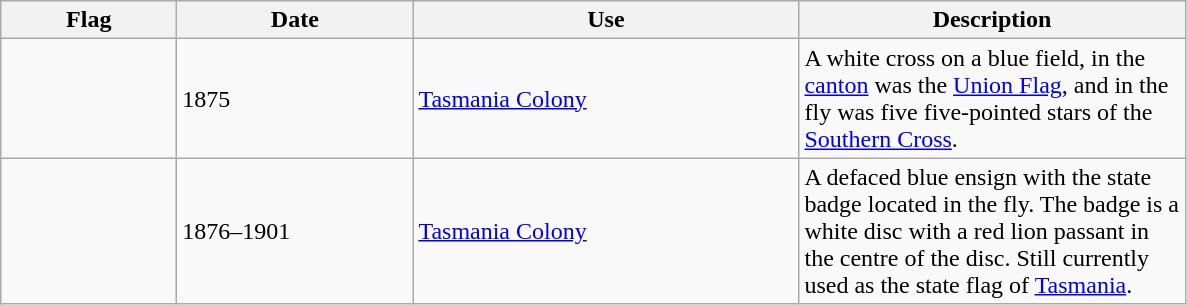<table class="wikitable">
<tr style="background:#efefef;">
<th style="width:110px;">Flag</th>
<th style="width:150px;">Date</th>
<th style="width:250px;">Use</th>
<th style="width:250px;">Description</th>
</tr>
<tr>
<td></td>
<td>1875</td>
<td><a href='#'>Tasmania Colony</a></td>
<td>A white cross on a blue field, in the <a href='#'>canton</a> was the <a href='#'>Union Flag</a>, and in the fly was five five-pointed stars of the <a href='#'>Southern Cross</a>.</td>
</tr>
<tr>
<td></td>
<td>1876–1901</td>
<td><a href='#'>Tasmania Colony</a></td>
<td>A defaced blue ensign with the state badge located in the fly. The badge is a white disc with a red lion passant in the centre of the disc. Still currently used as the state flag of <a href='#'>Tasmania</a>.</td>
</tr>
</table>
